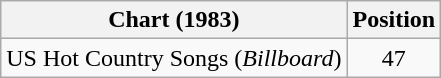<table class="wikitable">
<tr>
<th>Chart (1983)</th>
<th>Position</th>
</tr>
<tr>
<td>US Hot Country Songs (<em>Billboard</em>)</td>
<td align="center">47</td>
</tr>
</table>
